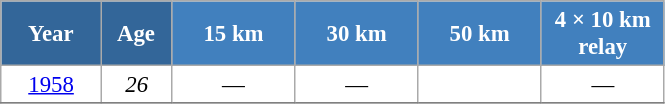<table class="wikitable" style="font-size:95%; text-align:center; border:grey solid 1px; border-collapse:collapse; background:#ffffff;">
<tr>
<th style="background-color:#369; color:white; width:60px;"> Year </th>
<th style="background-color:#369; color:white; width:40px;"> Age </th>
<th style="background-color:#4180be; color:white; width:75px;"> 15 km </th>
<th style="background-color:#4180be; color:white; width:75px;"> 30 km </th>
<th style="background-color:#4180be; color:white; width:75px;"> 50 km </th>
<th style="background-color:#4180be; color:white; width:75px;"> 4 × 10 km <br> relay </th>
</tr>
<tr>
<td><a href='#'>1958</a></td>
<td><em>26</em></td>
<td>—</td>
<td>—</td>
<td></td>
<td>—</td>
</tr>
<tr>
</tr>
</table>
